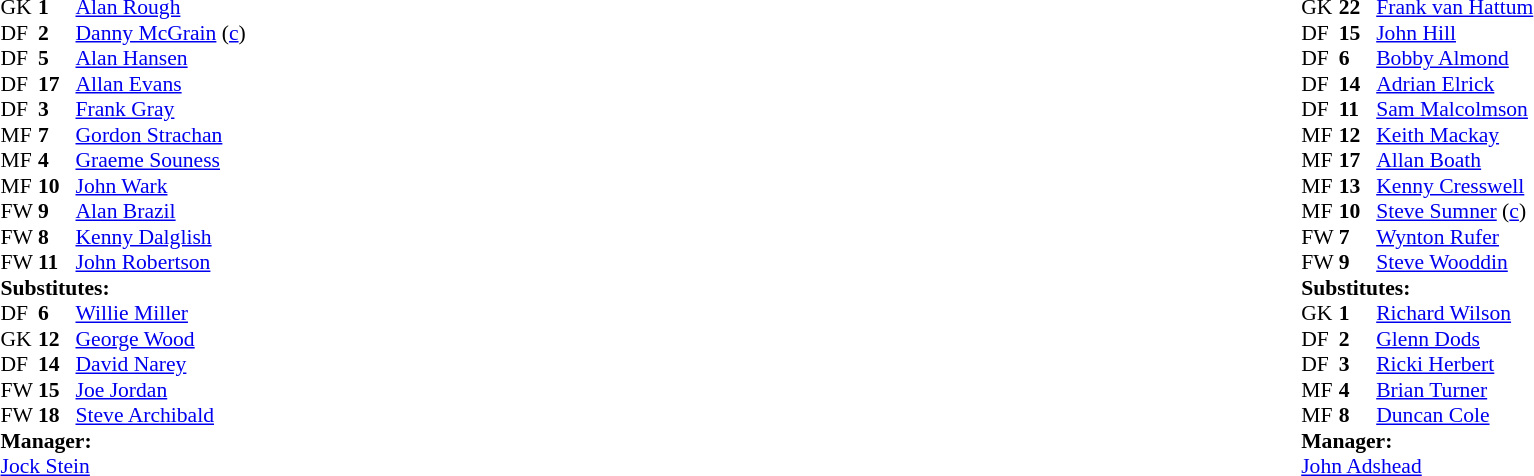<table width="100%">
<tr>
<td valign="top" width="50%"><br><table style="font-size: 90%" cellspacing="0" cellpadding="0">
<tr>
<th width="25"></th>
<th width="25"></th>
</tr>
<tr>
<td>GK</td>
<td><strong>1</strong></td>
<td><a href='#'>Alan Rough</a></td>
</tr>
<tr>
<td>DF</td>
<td><strong>2</strong></td>
<td><a href='#'>Danny McGrain</a> (<a href='#'>c</a>)</td>
</tr>
<tr>
<td>DF</td>
<td><strong>5</strong></td>
<td><a href='#'>Alan Hansen</a></td>
</tr>
<tr>
<td>DF</td>
<td><strong>17</strong></td>
<td><a href='#'>Allan Evans</a></td>
</tr>
<tr>
<td>DF</td>
<td><strong>3</strong></td>
<td><a href='#'>Frank Gray</a></td>
</tr>
<tr>
<td>MF</td>
<td><strong>7</strong></td>
<td><a href='#'>Gordon Strachan</a></td>
<td></td>
<td></td>
</tr>
<tr>
<td>MF</td>
<td><strong>4</strong></td>
<td><a href='#'>Graeme Souness</a></td>
</tr>
<tr>
<td>MF</td>
<td><strong>10</strong></td>
<td><a href='#'>John Wark</a></td>
</tr>
<tr>
<td>FW</td>
<td><strong>9</strong></td>
<td><a href='#'>Alan Brazil</a></td>
<td></td>
<td></td>
</tr>
<tr>
<td>FW</td>
<td><strong>8</strong></td>
<td><a href='#'>Kenny Dalglish</a></td>
</tr>
<tr>
<td>FW</td>
<td><strong>11</strong></td>
<td><a href='#'>John Robertson</a></td>
</tr>
<tr>
<td colspan=3><strong>Substitutes:</strong></td>
</tr>
<tr>
<td>DF</td>
<td><strong>6</strong></td>
<td><a href='#'>Willie Miller</a></td>
</tr>
<tr>
<td>GK</td>
<td><strong>12</strong></td>
<td><a href='#'>George Wood</a></td>
</tr>
<tr>
<td>DF</td>
<td><strong>14</strong></td>
<td><a href='#'>David Narey</a></td>
<td></td>
<td></td>
</tr>
<tr>
<td>FW</td>
<td><strong>15</strong></td>
<td><a href='#'>Joe Jordan</a></td>
</tr>
<tr>
<td>FW</td>
<td><strong>18</strong></td>
<td><a href='#'>Steve Archibald</a></td>
<td></td>
<td></td>
</tr>
<tr>
<td colspan=3><strong>Manager:</strong></td>
</tr>
<tr>
<td colspan=3><a href='#'>Jock Stein</a></td>
</tr>
</table>
</td>
<td valign="top" width="50%"><br><table style="font-size: 90%" cellspacing="0" cellpadding="0" align="center">
<tr>
<th width=25></th>
<th width=25></th>
</tr>
<tr>
<td>GK</td>
<td><strong>22</strong></td>
<td><a href='#'>Frank van Hattum</a></td>
</tr>
<tr>
<td>DF</td>
<td><strong>15</strong></td>
<td><a href='#'>John Hill</a></td>
</tr>
<tr>
<td>DF</td>
<td><strong>6</strong></td>
<td><a href='#'>Bobby Almond</a></td>
<td></td>
<td></td>
</tr>
<tr>
<td>DF</td>
<td><strong>14</strong></td>
<td><a href='#'>Adrian Elrick</a></td>
</tr>
<tr>
<td>DF</td>
<td><strong>11</strong></td>
<td><a href='#'>Sam Malcolmson</a></td>
<td></td>
<td></td>
</tr>
<tr>
<td>MF</td>
<td><strong>12</strong></td>
<td><a href='#'>Keith Mackay</a></td>
</tr>
<tr>
<td>MF</td>
<td><strong>17</strong></td>
<td><a href='#'>Allan Boath</a></td>
</tr>
<tr>
<td>MF</td>
<td><strong>13</strong></td>
<td><a href='#'>Kenny Cresswell</a></td>
</tr>
<tr>
<td>MF</td>
<td><strong>10</strong></td>
<td><a href='#'>Steve Sumner</a> (<a href='#'>c</a>)</td>
</tr>
<tr>
<td>FW</td>
<td><strong>7</strong></td>
<td><a href='#'>Wynton Rufer</a></td>
</tr>
<tr>
<td>FW</td>
<td><strong>9</strong></td>
<td><a href='#'>Steve Wooddin</a></td>
</tr>
<tr>
<td colspan=3><strong>Substitutes:</strong></td>
</tr>
<tr>
<td>GK</td>
<td><strong>1</strong></td>
<td><a href='#'>Richard Wilson</a></td>
</tr>
<tr>
<td>DF</td>
<td><strong>2</strong></td>
<td><a href='#'>Glenn Dods</a></td>
</tr>
<tr>
<td>DF</td>
<td><strong>3</strong></td>
<td><a href='#'>Ricki Herbert</a></td>
<td></td>
<td></td>
</tr>
<tr>
<td>MF</td>
<td><strong>4</strong></td>
<td><a href='#'>Brian Turner</a></td>
</tr>
<tr>
<td>MF</td>
<td><strong>8</strong></td>
<td><a href='#'>Duncan Cole</a></td>
<td></td>
<td></td>
</tr>
<tr>
<td colspan=3><strong>Manager:</strong></td>
</tr>
<tr>
<td colspan=4> <a href='#'>John Adshead</a></td>
</tr>
</table>
</td>
</tr>
</table>
